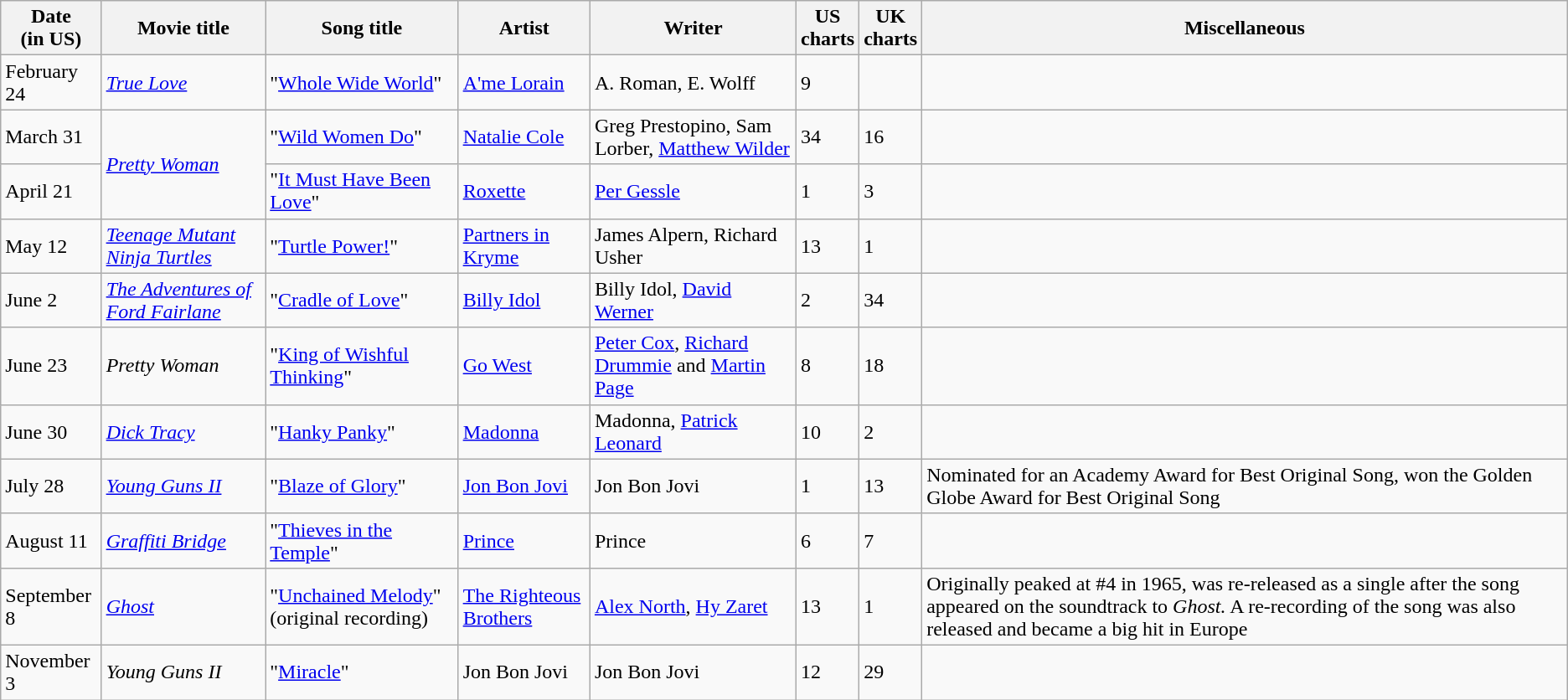<table class="wikitable sortable">
<tr>
<th>Date<br>(in US)</th>
<th>Movie title</th>
<th>Song title</th>
<th>Artist</th>
<th>Writer</th>
<th>US <br>charts</th>
<th>UK<br>charts</th>
<th>Miscellaneous</th>
</tr>
<tr>
<td>February 24</td>
<td><em><a href='#'>True Love</a></em></td>
<td>"<a href='#'>Whole Wide World</a>"</td>
<td><a href='#'>A'me Lorain</a></td>
<td>A. Roman, E. Wolff</td>
<td>9</td>
<td></td>
<td></td>
</tr>
<tr>
<td>March 31</td>
<td rowspan="2"><em><a href='#'>Pretty Woman</a></em></td>
<td>"<a href='#'>Wild Women Do</a>"</td>
<td><a href='#'>Natalie Cole</a></td>
<td>Greg Prestopino, Sam Lorber, <a href='#'>Matthew Wilder</a></td>
<td>34</td>
<td>16</td>
<td></td>
</tr>
<tr>
<td>April 21</td>
<td>"<a href='#'>It Must Have Been Love</a>"</td>
<td><a href='#'>Roxette</a></td>
<td><a href='#'>Per Gessle</a></td>
<td>1</td>
<td>3</td>
<td></td>
</tr>
<tr>
<td>May 12</td>
<td><em><a href='#'>Teenage Mutant Ninja Turtles</a></em></td>
<td>"<a href='#'>Turtle Power!</a>"</td>
<td><a href='#'>Partners in Kryme</a></td>
<td>James Alpern, Richard Usher</td>
<td>13</td>
<td>1</td>
<td></td>
</tr>
<tr>
<td>June 2</td>
<td><em><a href='#'>The Adventures of Ford Fairlane</a></em></td>
<td>"<a href='#'>Cradle of Love</a>"</td>
<td><a href='#'>Billy Idol</a></td>
<td>Billy Idol, <a href='#'>David Werner</a></td>
<td>2</td>
<td>34</td>
<td></td>
</tr>
<tr>
<td>June 23</td>
<td><em>Pretty Woman</em></td>
<td>"<a href='#'>King of Wishful Thinking</a>"</td>
<td><a href='#'>Go West</a></td>
<td><a href='#'>Peter Cox</a>, <a href='#'>Richard Drummie</a> and <a href='#'>Martin Page</a></td>
<td>8</td>
<td>18</td>
<td></td>
</tr>
<tr>
<td>June 30</td>
<td><em><a href='#'>Dick Tracy</a></em></td>
<td>"<a href='#'>Hanky Panky</a>"</td>
<td><a href='#'>Madonna</a></td>
<td>Madonna, <a href='#'>Patrick Leonard</a></td>
<td>10</td>
<td>2</td>
<td></td>
</tr>
<tr>
<td>July 28</td>
<td><em><a href='#'>Young Guns II</a></em></td>
<td>"<a href='#'>Blaze of Glory</a>"</td>
<td><a href='#'>Jon Bon Jovi</a></td>
<td>Jon Bon Jovi</td>
<td>1</td>
<td>13</td>
<td>Nominated for an Academy Award for Best Original Song, won the Golden Globe Award for Best Original Song</td>
</tr>
<tr>
<td>August 11</td>
<td><em><a href='#'>Graffiti Bridge</a></em></td>
<td>"<a href='#'>Thieves in the Temple</a>"</td>
<td><a href='#'>Prince</a></td>
<td>Prince</td>
<td>6</td>
<td>7</td>
<td></td>
</tr>
<tr>
<td>September 8</td>
<td><em><a href='#'>Ghost</a></em></td>
<td>"<a href='#'>Unchained Melody</a>" (original recording)</td>
<td><a href='#'>The Righteous Brothers</a></td>
<td><a href='#'>Alex North</a>, <a href='#'>Hy Zaret</a></td>
<td>13</td>
<td>1</td>
<td>Originally peaked at #4 in 1965, was re-released as a single after the song appeared on the soundtrack to <em>Ghost.</em> A re-recording of the song was also released and became a big hit in Europe</td>
</tr>
<tr>
<td>November 3</td>
<td><em>Young Guns II</em></td>
<td>"<a href='#'>Miracle</a>"</td>
<td>Jon Bon Jovi</td>
<td>Jon Bon Jovi</td>
<td>12</td>
<td>29</td>
<td></td>
</tr>
</table>
